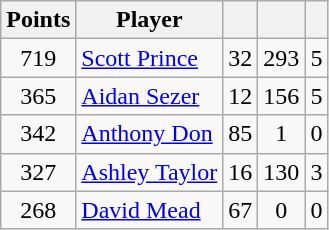<table class="wikitable">
<tr>
<th>Points</th>
<th>Player</th>
<th></th>
<th></th>
<th></th>
</tr>
<tr>
<td style="text-align:center;">719</td>
<td><a href='#'>Scott Prince</a></td>
<td style="text-align:center;">32</td>
<td style="text-align:center;">293</td>
<td style="text-align:center;">5</td>
</tr>
<tr>
<td style="text-align:center;">365</td>
<td><a href='#'>Aidan Sezer</a></td>
<td style="text-align:center;">12</td>
<td style="text-align:center;">156</td>
<td style="text-align:center;">5</td>
</tr>
<tr>
<td style="text-align:center;">342</td>
<td><a href='#'>Anthony Don</a></td>
<td style="text-align:center;">85</td>
<td style="text-align:center;">1</td>
<td style="text-align:center;">0</td>
</tr>
<tr>
<td style="text-align:center;">327</td>
<td><a href='#'>Ashley Taylor</a></td>
<td style="text-align:center;">16</td>
<td style="text-align:center;">130</td>
<td style="text-align:center;">3</td>
</tr>
<tr>
<td style="text-align:center;">268</td>
<td><a href='#'>David Mead</a></td>
<td style="text-align:center;">67</td>
<td style="text-align:center;">0</td>
<td style="text-align:center;">0</td>
</tr>
</table>
